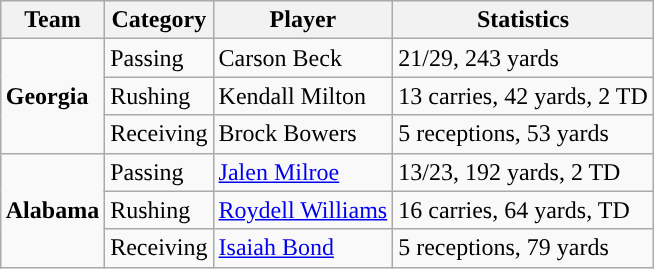<table class="wikitable" style="float: right;">
<tr>
<th>Team</th>
<th>Category</th>
<th>Player</th>
<th>Statistics</th>
</tr>
<tr>
<td rowspan=3><strong>Georgia</strong></td>
<td>Passing</td>
<td>Carson Beck</td>
<td>21/29, 243 yards</td>
</tr>
<tr>
<td>Rushing</td>
<td>Kendall Milton</td>
<td>13 carries, 42 yards, 2 TD</td>
</tr>
<tr>
<td>Receiving</td>
<td>Brock Bowers</td>
<td>5 receptions, 53 yards</td>
</tr>
<tr>
<td rowspan=3><strong>Alabama</strong></td>
<td>Passing</td>
<td><a href='#'>Jalen Milroe</a></td>
<td>13/23, 192 yards, 2 TD</td>
</tr>
<tr>
<td>Rushing</td>
<td><a href='#'>Roydell Williams</a></td>
<td>16 carries, 64 yards, TD</td>
</tr>
<tr>
<td>Receiving</td>
<td><a href='#'>Isaiah Bond</a></td>
<td>5 receptions, 79 yards</td>
</tr>
</table>
